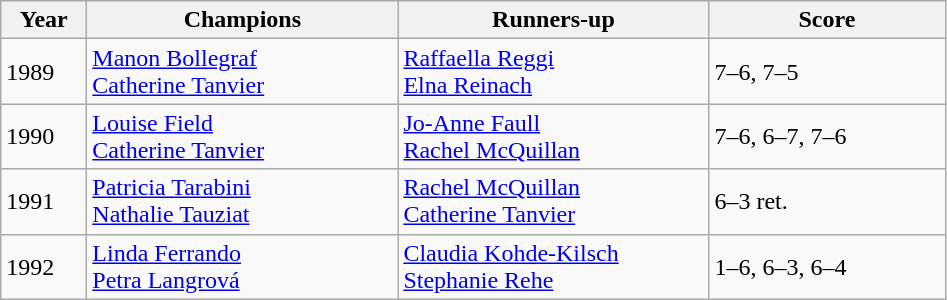<table class="wikitable">
<tr>
<th style="width:50px">Year</th>
<th style="width:200px">Champions</th>
<th style="width:200px">Runners-up</th>
<th style="width:150px" class="unsortable">Score</th>
</tr>
<tr>
<td>1989</td>
<td> <a href='#'>Manon Bollegraf</a> <br>  <a href='#'>Catherine Tanvier</a></td>
<td> <a href='#'>Raffaella Reggi</a> <br>  <a href='#'>Elna Reinach</a></td>
<td>7–6, 7–5</td>
</tr>
<tr>
<td>1990</td>
<td> <a href='#'>Louise Field</a> <br>  <a href='#'>Catherine Tanvier</a></td>
<td> <a href='#'>Jo-Anne Faull</a> <br>  <a href='#'>Rachel McQuillan</a></td>
<td>7–6, 6–7, 7–6</td>
</tr>
<tr>
<td>1991</td>
<td> <a href='#'>Patricia Tarabini</a> <br>  <a href='#'>Nathalie Tauziat</a></td>
<td> <a href='#'>Rachel McQuillan</a> <br>  <a href='#'>Catherine Tanvier</a></td>
<td>6–3 ret.</td>
</tr>
<tr>
<td>1992</td>
<td> <a href='#'>Linda Ferrando</a> <br>  <a href='#'>Petra Langrová</a></td>
<td> <a href='#'>Claudia Kohde-Kilsch</a> <br>  <a href='#'>Stephanie Rehe</a></td>
<td>1–6, 6–3, 6–4</td>
</tr>
</table>
